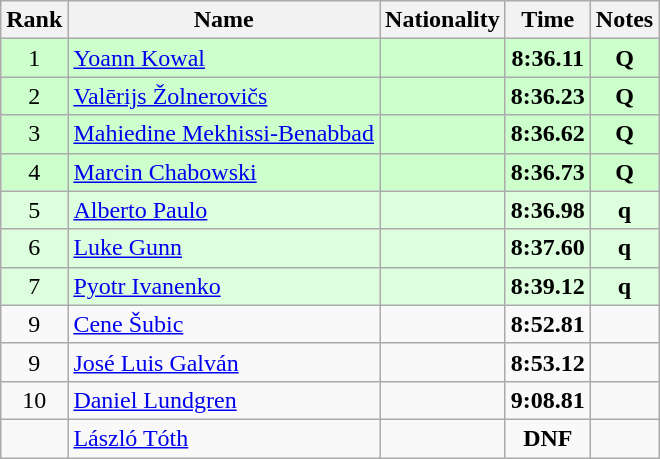<table class="wikitable sortable" style="text-align:center">
<tr>
<th>Rank</th>
<th>Name</th>
<th>Nationality</th>
<th>Time</th>
<th>Notes</th>
</tr>
<tr bgcolor=ccffcc>
<td>1</td>
<td align=left><a href='#'>Yoann Kowal</a></td>
<td align=left></td>
<td><strong>8:36.11</strong></td>
<td><strong>Q</strong></td>
</tr>
<tr bgcolor=ccffcc>
<td>2</td>
<td align=left><a href='#'>Valērijs Žolnerovičs</a></td>
<td align=left></td>
<td><strong>8:36.23</strong></td>
<td><strong>Q</strong></td>
</tr>
<tr bgcolor=ccffcc>
<td>3</td>
<td align=left><a href='#'>Mahiedine Mekhissi-Benabbad</a></td>
<td align=left></td>
<td><strong>8:36.62</strong></td>
<td><strong>Q</strong></td>
</tr>
<tr bgcolor=ccffcc>
<td>4</td>
<td align=left><a href='#'>Marcin Chabowski</a></td>
<td align=left></td>
<td><strong>8:36.73</strong></td>
<td><strong>Q</strong></td>
</tr>
<tr bgcolor=ddffdd>
<td>5</td>
<td align=left><a href='#'>Alberto Paulo</a></td>
<td align=left></td>
<td><strong>8:36.98</strong></td>
<td><strong>q</strong></td>
</tr>
<tr bgcolor=ddffdd>
<td>6</td>
<td align=left><a href='#'>Luke Gunn</a></td>
<td align=left></td>
<td><strong>8:37.60</strong></td>
<td><strong>q</strong></td>
</tr>
<tr bgcolor=ddffdd>
<td>7</td>
<td align=left><a href='#'>Pyotr Ivanenko</a></td>
<td align=left></td>
<td><strong>8:39.12</strong></td>
<td><strong>q</strong></td>
</tr>
<tr>
<td>9</td>
<td align=left><a href='#'>Cene Šubic</a></td>
<td align=left></td>
<td><strong>8:52.81</strong></td>
<td></td>
</tr>
<tr>
<td>9</td>
<td align=left><a href='#'>José Luis Galván</a></td>
<td align=left></td>
<td><strong>8:53.12</strong></td>
<td></td>
</tr>
<tr>
<td>10</td>
<td align=left><a href='#'>Daniel Lundgren</a></td>
<td align=left></td>
<td><strong>9:08.81</strong></td>
<td></td>
</tr>
<tr>
<td></td>
<td align=left><a href='#'>László Tóth</a></td>
<td align=left></td>
<td><strong>DNF</strong></td>
<td></td>
</tr>
</table>
